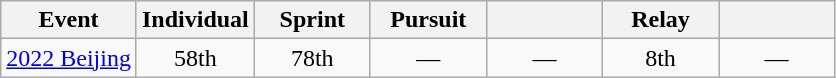<table class="wikitable" style="text-align: center;">
<tr ">
<th>Event</th>
<th style="width:70px;">Individual</th>
<th style="width:70px;">Sprint</th>
<th style="width:70px;">Pursuit</th>
<th style="width:70px;"></th>
<th style="width:70px;">Relay</th>
<th style="width:70px;"></th>
</tr>
<tr>
<td align="left"> <a href='#'>2022 Beijing</a></td>
<td>58th</td>
<td>78th</td>
<td>—</td>
<td>—</td>
<td>8th</td>
<td>—</td>
</tr>
</table>
